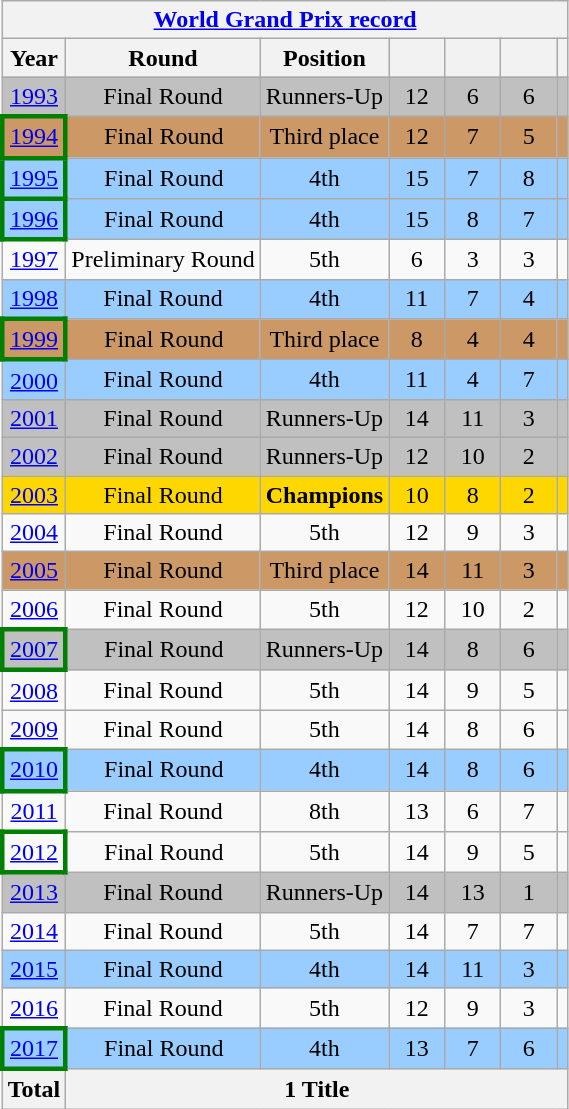<table class="wikitable" style="text-align: center;">
<tr>
<th colspan=7><a href='#'>World Grand Prix record</a></th>
</tr>
<tr>
<th>Year</th>
<th>Round</th>
<th>Position</th>
<th width=30></th>
<th width=30></th>
<th width=30></th>
<th></th>
</tr>
<tr bgcolor=silver>
<td> <a href='#'>1993</a></td>
<td>Final Round</td>
<td align="center">Runners-Up</td>
<td>12</td>
<td>6</td>
<td>6</td>
<td></td>
</tr>
<tr bgcolor=cc9966>
<td style="border: 3px solid green"> <a href='#'>1994</a></td>
<td>Final Round</td>
<td align="center">Third place</td>
<td>12</td>
<td>7</td>
<td>5</td>
<td></td>
</tr>
<tr bgcolor=#9acdff>
<td style="border: 3px solid green"> <a href='#'>1995</a></td>
<td>Final Round</td>
<td align="center">4th</td>
<td>15</td>
<td>7</td>
<td>8</td>
<td></td>
</tr>
<tr bgcolor=#9acdff>
<td style="border: 3px solid green"> <a href='#'>1996</a></td>
<td>Final Round</td>
<td align="center">4th</td>
<td>15</td>
<td>8</td>
<td>7</td>
<td></td>
</tr>
<tr>
<td> <a href='#'>1997</a></td>
<td>Preliminary Round</td>
<td align="center">5th</td>
<td>6</td>
<td>3</td>
<td>3</td>
<td></td>
</tr>
<tr bgcolor=#9acdff>
<td> <a href='#'>1998</a></td>
<td>Final Round</td>
<td align="center">4th</td>
<td>11</td>
<td>7</td>
<td>4</td>
<td></td>
</tr>
<tr bgcolor=cc9966>
<td style="border: 3px solid green"> <a href='#'>1999</a></td>
<td>Final Round</td>
<td align="center">Third place</td>
<td>8</td>
<td>4</td>
<td>4</td>
<td></td>
</tr>
<tr bgcolor=#9acdff>
<td> <a href='#'>2000</a></td>
<td>Final Round</td>
<td align="center">4th</td>
<td>11</td>
<td>4</td>
<td>7</td>
<td></td>
</tr>
<tr bgcolor=silver>
<td> <a href='#'>2001</a></td>
<td>Final Round</td>
<td align="center">Runners-Up</td>
<td>14</td>
<td>11</td>
<td>3</td>
<td></td>
</tr>
<tr bgcolor=silver>
<td> <a href='#'>2002</a></td>
<td>Final Round</td>
<td align="center">Runners-Up</td>
<td>12</td>
<td>10</td>
<td>2</td>
<td></td>
</tr>
<tr bgcolor=gold>
<td> <a href='#'>2003</a></td>
<td>Final Round</td>
<td align="center"><strong>Champions</strong></td>
<td>10</td>
<td>8</td>
<td>2</td>
<td></td>
</tr>
<tr>
<td> <a href='#'>2004</a></td>
<td>Final Round</td>
<td align="center">5th</td>
<td>12</td>
<td>9</td>
<td>3</td>
<td></td>
</tr>
<tr bgcolor=cc9966>
<td> <a href='#'>2005</a></td>
<td>Final Round</td>
<td align="center">Third place</td>
<td>14</td>
<td>11</td>
<td>3</td>
<td></td>
</tr>
<tr>
<td> <a href='#'>2006</a></td>
<td>Final Round</td>
<td align="center">5th</td>
<td>12</td>
<td>10</td>
<td>2</td>
<td></td>
</tr>
<tr bgcolor=silver>
<td style="border: 3px solid green"> <a href='#'>2007</a></td>
<td>Final Round</td>
<td align="center">Runners-Up</td>
<td>14</td>
<td>8</td>
<td>6</td>
<td></td>
</tr>
<tr>
<td> <a href='#'>2008</a></td>
<td>Final Round</td>
<td align="center">5th</td>
<td>14</td>
<td>9</td>
<td>5</td>
<td></td>
</tr>
<tr>
<td> <a href='#'>2009</a></td>
<td>Final Round</td>
<td align="center">5th</td>
<td>14</td>
<td>8</td>
<td>6</td>
<td></td>
</tr>
<tr bgcolor=#9acdff>
<td style="border: 3px solid green"> <a href='#'>2010</a></td>
<td>Final Round</td>
<td align="center">4th</td>
<td>14</td>
<td>8</td>
<td>6</td>
<td></td>
</tr>
<tr>
<td> <a href='#'>2011</a></td>
<td>Final Round</td>
<td align="center">8th</td>
<td>13</td>
<td>6</td>
<td>7</td>
<td></td>
</tr>
<tr>
<td style="border: 3px solid green"> <a href='#'>2012</a></td>
<td>Final Round</td>
<td align="center">5th</td>
<td>14</td>
<td>9</td>
<td>5</td>
<td></td>
</tr>
<tr bgcolor=silver>
<td> <a href='#'>2013</a></td>
<td>Final Round</td>
<td align="center">Runners-Up</td>
<td>14</td>
<td>13</td>
<td>1</td>
<td></td>
</tr>
<tr>
<td> <a href='#'>2014</a></td>
<td>Final Round</td>
<td align="center">5th</td>
<td>14</td>
<td>7</td>
<td>7</td>
<td></td>
</tr>
<tr bgcolor=#9acdff>
<td> <a href='#'>2015</a></td>
<td>Final Round</td>
<td align="center">4th</td>
<td>14</td>
<td>11</td>
<td>3</td>
<td></td>
</tr>
<tr>
<td> <a href='#'>2016</a></td>
<td>Final Round</td>
<td align="center">5th</td>
<td>12</td>
<td>9</td>
<td>3</td>
<td></td>
</tr>
<tr bgcolor=#9acdff>
<td style="border: 3px solid green"> <a href='#'>2017</a></td>
<td>Final Round</td>
<td align="center">4th</td>
<td>13</td>
<td>7</td>
<td>6</td>
<td></td>
</tr>
<tr>
<th>Total</th>
<th colspan=9>1 Title</th>
</tr>
</table>
